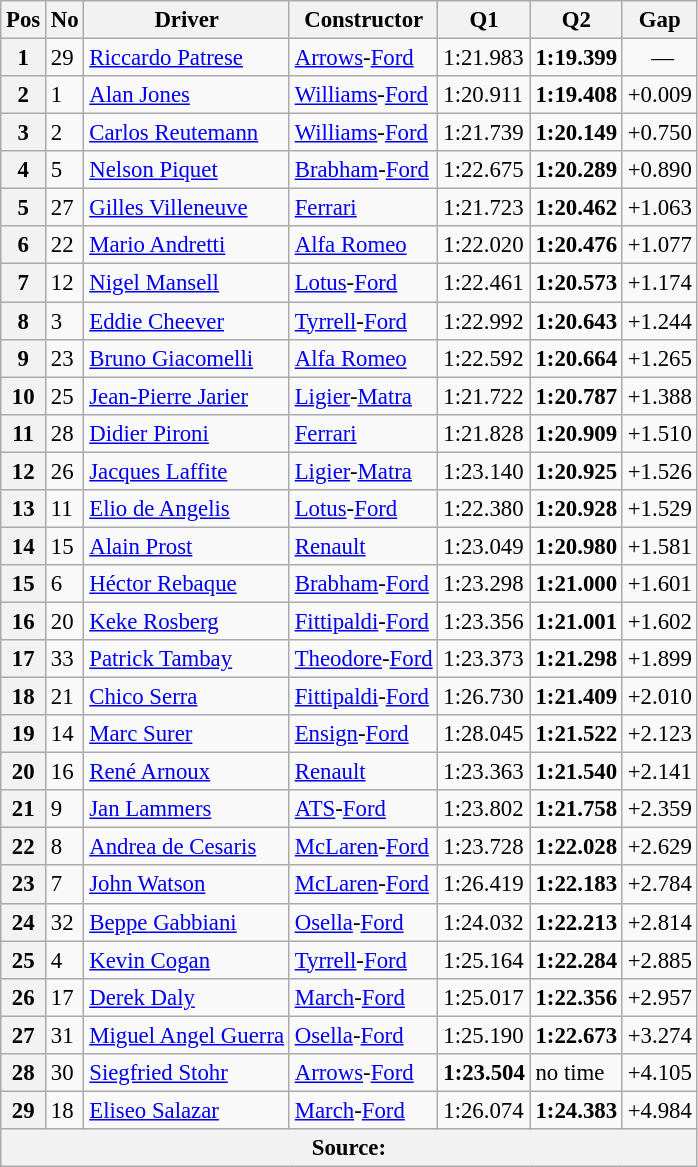<table class="wikitable sortable" style="font-size: 95%;">
<tr>
<th>Pos</th>
<th>No</th>
<th>Driver</th>
<th>Constructor</th>
<th>Q1</th>
<th>Q2</th>
<th>Gap</th>
</tr>
<tr>
<th>1</th>
<td>29</td>
<td> <a href='#'>Riccardo Patrese</a></td>
<td><a href='#'>Arrows</a>-<a href='#'>Ford</a></td>
<td>1:21.983</td>
<td><strong>1:19.399</strong></td>
<td style="text-align: center"> —</td>
</tr>
<tr>
<th>2</th>
<td>1</td>
<td> <a href='#'>Alan Jones</a></td>
<td><a href='#'>Williams</a>-<a href='#'>Ford</a></td>
<td>1:20.911</td>
<td><strong>1:19.408</strong></td>
<td>+0.009</td>
</tr>
<tr>
<th>3</th>
<td>2</td>
<td> <a href='#'>Carlos Reutemann</a></td>
<td><a href='#'>Williams</a>-<a href='#'>Ford</a></td>
<td>1:21.739</td>
<td><strong>1:20.149</strong></td>
<td>+0.750</td>
</tr>
<tr>
<th>4</th>
<td>5</td>
<td> <a href='#'>Nelson Piquet</a></td>
<td><a href='#'>Brabham</a>-<a href='#'>Ford</a></td>
<td>1:22.675</td>
<td><strong>1:20.289</strong></td>
<td>+0.890</td>
</tr>
<tr>
<th>5</th>
<td>27</td>
<td> <a href='#'>Gilles Villeneuve</a></td>
<td><a href='#'>Ferrari</a></td>
<td>1:21.723</td>
<td><strong>1:20.462</strong></td>
<td>+1.063</td>
</tr>
<tr>
<th>6</th>
<td>22</td>
<td> <a href='#'>Mario Andretti</a></td>
<td><a href='#'>Alfa Romeo</a></td>
<td>1:22.020</td>
<td><strong>1:20.476</strong></td>
<td>+1.077</td>
</tr>
<tr>
<th>7</th>
<td>12</td>
<td> <a href='#'>Nigel Mansell</a></td>
<td><a href='#'>Lotus</a>-<a href='#'>Ford</a></td>
<td>1:22.461</td>
<td><strong>1:20.573</strong></td>
<td>+1.174</td>
</tr>
<tr>
<th>8</th>
<td>3</td>
<td> <a href='#'>Eddie Cheever</a></td>
<td><a href='#'>Tyrrell</a>-<a href='#'>Ford</a></td>
<td>1:22.992</td>
<td><strong>1:20.643</strong></td>
<td>+1.244</td>
</tr>
<tr>
<th>9</th>
<td>23</td>
<td> <a href='#'>Bruno Giacomelli</a></td>
<td><a href='#'>Alfa Romeo</a></td>
<td>1:22.592</td>
<td><strong>1:20.664</strong></td>
<td>+1.265</td>
</tr>
<tr>
<th>10</th>
<td>25</td>
<td> <a href='#'>Jean-Pierre Jarier</a></td>
<td><a href='#'>Ligier</a>-<a href='#'>Matra</a></td>
<td>1:21.722</td>
<td><strong>1:20.787</strong></td>
<td>+1.388</td>
</tr>
<tr>
<th>11</th>
<td>28</td>
<td> <a href='#'>Didier Pironi</a></td>
<td><a href='#'>Ferrari</a></td>
<td>1:21.828</td>
<td><strong>1:20.909</strong></td>
<td>+1.510</td>
</tr>
<tr>
<th>12</th>
<td>26</td>
<td> <a href='#'>Jacques Laffite</a></td>
<td><a href='#'>Ligier</a>-<a href='#'>Matra</a></td>
<td>1:23.140</td>
<td><strong>1:20.925</strong></td>
<td>+1.526</td>
</tr>
<tr>
<th>13</th>
<td>11</td>
<td> <a href='#'>Elio de Angelis</a></td>
<td><a href='#'>Lotus</a>-<a href='#'>Ford</a></td>
<td>1:22.380</td>
<td><strong>1:20.928</strong></td>
<td>+1.529</td>
</tr>
<tr>
<th>14</th>
<td>15</td>
<td> <a href='#'>Alain Prost</a></td>
<td><a href='#'>Renault</a></td>
<td>1:23.049</td>
<td><strong>1:20.980</strong></td>
<td>+1.581</td>
</tr>
<tr>
<th>15</th>
<td>6</td>
<td> <a href='#'>Héctor Rebaque</a></td>
<td><a href='#'>Brabham</a>-<a href='#'>Ford</a></td>
<td>1:23.298</td>
<td><strong>1:21.000</strong></td>
<td>+1.601</td>
</tr>
<tr>
<th>16</th>
<td>20</td>
<td> <a href='#'>Keke Rosberg</a></td>
<td><a href='#'>Fittipaldi</a>-<a href='#'>Ford</a></td>
<td>1:23.356</td>
<td><strong>1:21.001</strong></td>
<td>+1.602</td>
</tr>
<tr>
<th>17</th>
<td>33</td>
<td> <a href='#'>Patrick Tambay</a></td>
<td><a href='#'>Theodore</a>-<a href='#'>Ford</a></td>
<td>1:23.373</td>
<td><strong>1:21.298</strong></td>
<td>+1.899</td>
</tr>
<tr>
<th>18</th>
<td>21</td>
<td> <a href='#'>Chico Serra</a></td>
<td><a href='#'>Fittipaldi</a>-<a href='#'>Ford</a></td>
<td>1:26.730</td>
<td><strong>1:21.409</strong></td>
<td>+2.010</td>
</tr>
<tr>
<th>19</th>
<td>14</td>
<td> <a href='#'>Marc Surer</a></td>
<td><a href='#'>Ensign</a>-<a href='#'>Ford</a></td>
<td>1:28.045</td>
<td><strong>1:21.522</strong></td>
<td>+2.123</td>
</tr>
<tr>
<th>20</th>
<td>16</td>
<td> <a href='#'>René Arnoux</a></td>
<td><a href='#'>Renault</a></td>
<td>1:23.363</td>
<td><strong>1:21.540</strong></td>
<td>+2.141</td>
</tr>
<tr>
<th>21</th>
<td>9</td>
<td> <a href='#'>Jan Lammers</a></td>
<td><a href='#'>ATS</a>-<a href='#'>Ford</a></td>
<td>1:23.802</td>
<td><strong>1:21.758</strong></td>
<td>+2.359</td>
</tr>
<tr>
<th>22</th>
<td>8</td>
<td> <a href='#'>Andrea de Cesaris</a></td>
<td><a href='#'>McLaren</a>-<a href='#'>Ford</a></td>
<td>1:23.728</td>
<td><strong>1:22.028</strong></td>
<td>+2.629</td>
</tr>
<tr>
<th>23</th>
<td>7</td>
<td> <a href='#'>John Watson</a></td>
<td><a href='#'>McLaren</a>-<a href='#'>Ford</a></td>
<td>1:26.419</td>
<td><strong>1:22.183</strong></td>
<td>+2.784</td>
</tr>
<tr>
<th>24</th>
<td>32</td>
<td> <a href='#'>Beppe Gabbiani</a></td>
<td><a href='#'>Osella</a>-<a href='#'>Ford</a></td>
<td>1:24.032</td>
<td><strong>1:22.213</strong></td>
<td>+2.814</td>
</tr>
<tr>
<th>25</th>
<td>4</td>
<td> <a href='#'>Kevin Cogan</a></td>
<td><a href='#'>Tyrrell</a>-<a href='#'>Ford</a></td>
<td>1:25.164</td>
<td><strong>1:22.284</strong></td>
<td>+2.885</td>
</tr>
<tr>
<th>26</th>
<td>17</td>
<td> <a href='#'>Derek Daly</a></td>
<td><a href='#'>March</a>-<a href='#'>Ford</a></td>
<td>1:25.017</td>
<td><strong>1:22.356</strong></td>
<td>+2.957</td>
</tr>
<tr>
<th>27</th>
<td>31</td>
<td> <a href='#'>Miguel Angel Guerra</a></td>
<td><a href='#'>Osella</a>-<a href='#'>Ford</a></td>
<td>1:25.190</td>
<td><strong>1:22.673</strong></td>
<td>+3.274</td>
</tr>
<tr>
<th>28</th>
<td>30</td>
<td> <a href='#'>Siegfried Stohr</a></td>
<td><a href='#'>Arrows</a>-<a href='#'>Ford</a></td>
<td><strong>1:23.504</strong></td>
<td>no time</td>
<td>+4.105</td>
</tr>
<tr>
<th>29</th>
<td>18</td>
<td> <a href='#'>Eliseo Salazar</a></td>
<td><a href='#'>March</a>-<a href='#'>Ford</a></td>
<td>1:26.074</td>
<td><strong>1:24.383</strong></td>
<td>+4.984</td>
</tr>
<tr>
<th colspan="7" style="text-align: center">Source: </th>
</tr>
</table>
